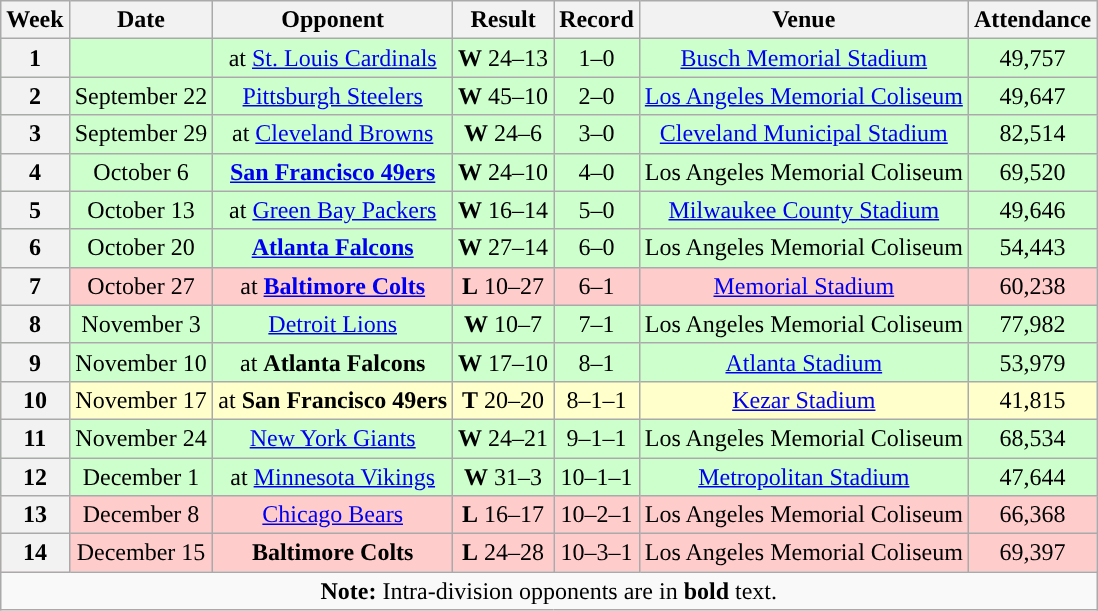<table class="wikitable" style="text-align:center">
<tr>
<th>Week</th>
<th>Date</th>
<th>Opponent</th>
<th>Result</th>
<th>Record</th>
<th>Venue</th>
<th>Attendance</th>
</tr>
<tr style="background:#cfc">
<th>1</th>
<td></td>
<td>at <a href='#'>St. Louis Cardinals</a></td>
<td><strong>W</strong> 24–13</td>
<td>1–0</td>
<td><a href='#'>Busch Memorial Stadium</a></td>
<td>49,757</td>
</tr>
<tr style="background:#cfc">
<th>2</th>
<td>September 22</td>
<td><a href='#'>Pittsburgh Steelers</a></td>
<td><strong>W</strong> 45–10</td>
<td>2–0</td>
<td><a href='#'>Los Angeles Memorial Coliseum</a></td>
<td>49,647</td>
</tr>
<tr style="background:#cfc">
<th>3</th>
<td>September 29</td>
<td>at <a href='#'>Cleveland Browns</a></td>
<td><strong>W</strong> 24–6</td>
<td>3–0</td>
<td><a href='#'>Cleveland Municipal Stadium</a></td>
<td>82,514</td>
</tr>
<tr style="background:#cfc">
<th>4</th>
<td>October 6</td>
<td><strong><a href='#'>San Francisco 49ers</a></strong></td>
<td><strong>W</strong> 24–10</td>
<td>4–0</td>
<td>Los Angeles Memorial Coliseum</td>
<td>69,520</td>
</tr>
<tr style="background:#cfc">
<th>5</th>
<td>October 13</td>
<td>at <a href='#'>Green Bay Packers</a></td>
<td><strong>W</strong> 16–14</td>
<td>5–0</td>
<td><a href='#'>Milwaukee County Stadium</a></td>
<td>49,646</td>
</tr>
<tr style="background:#cfc">
<th>6</th>
<td>October 20</td>
<td><strong><a href='#'>Atlanta Falcons</a></strong></td>
<td><strong>W</strong> 27–14</td>
<td>6–0</td>
<td>Los Angeles Memorial Coliseum</td>
<td>54,443</td>
</tr>
<tr style="background:#fcc">
<th>7</th>
<td>October 27</td>
<td>at <strong><a href='#'>Baltimore Colts</a></strong></td>
<td><strong>L</strong> 10–27</td>
<td>6–1</td>
<td><a href='#'>Memorial Stadium</a></td>
<td>60,238</td>
</tr>
<tr style="background:#cfc">
<th>8</th>
<td>November 3</td>
<td><a href='#'>Detroit Lions</a></td>
<td><strong>W</strong> 10–7</td>
<td>7–1</td>
<td>Los Angeles Memorial Coliseum</td>
<td>77,982</td>
</tr>
<tr style="background:#cfc">
<th>9</th>
<td>November 10</td>
<td>at <strong>Atlanta Falcons</strong></td>
<td><strong>W</strong> 17–10</td>
<td>8–1</td>
<td><a href='#'>Atlanta Stadium</a></td>
<td>53,979</td>
</tr>
<tr style="background:#ffc">
<th>10</th>
<td>November 17</td>
<td>at <strong>San Francisco 49ers</strong></td>
<td><strong>T</strong> 20–20</td>
<td>8–1–1</td>
<td><a href='#'>Kezar Stadium</a></td>
<td>41,815</td>
</tr>
<tr style="background:#cfc">
<th>11</th>
<td>November 24</td>
<td><a href='#'>New York Giants</a></td>
<td><strong>W</strong> 24–21</td>
<td>9–1–1</td>
<td>Los Angeles Memorial Coliseum</td>
<td>68,534</td>
</tr>
<tr style="background:#cfc">
<th>12</th>
<td>December 1</td>
<td>at <a href='#'>Minnesota Vikings</a></td>
<td><strong>W</strong> 31–3</td>
<td>10–1–1</td>
<td><a href='#'>Metropolitan Stadium</a></td>
<td>47,644</td>
</tr>
<tr style="background:#fcc">
<th>13</th>
<td>December 8</td>
<td><a href='#'>Chicago Bears</a></td>
<td><strong>L</strong> 16–17</td>
<td>10–2–1</td>
<td>Los Angeles Memorial Coliseum</td>
<td>66,368</td>
</tr>
<tr style="background:#fcc">
<th>14</th>
<td>December 15</td>
<td><strong>Baltimore Colts</strong></td>
<td><strong>L</strong> 24–28</td>
<td>10–3–1</td>
<td>Los Angeles Memorial Coliseum</td>
<td>69,397</td>
</tr>
<tr>
<td colspan="8"><strong>Note:</strong> Intra-division opponents are in <strong>bold</strong> text.</td>
</tr>
</table>
